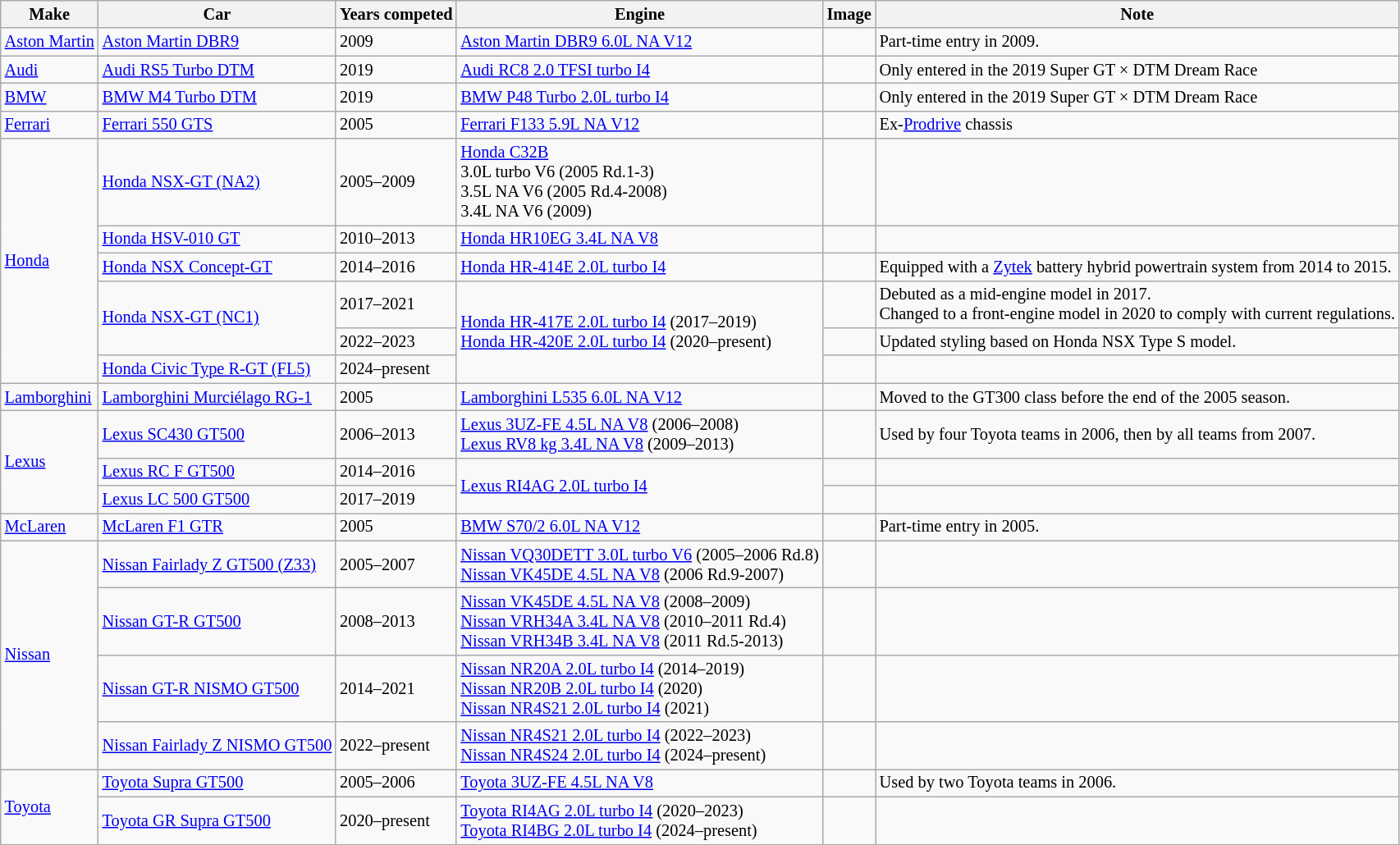<table class="wikitable sortable" style="font-size: 85%;">
<tr>
<th>Make</th>
<th>Car</th>
<th>Years competed</th>
<th>Engine</th>
<th>Image</th>
<th>Note</th>
</tr>
<tr>
<td><a href='#'>Aston Martin</a></td>
<td><a href='#'>Aston Martin DBR9</a></td>
<td>2009</td>
<td><a href='#'>Aston Martin DBR9 6.0L NA V12</a></td>
<td></td>
<td>Part-time entry in 2009.</td>
</tr>
<tr>
<td><a href='#'>Audi</a></td>
<td><a href='#'>Audi RS5 Turbo DTM</a></td>
<td>2019</td>
<td><a href='#'>Audi RC8 2.0 TFSI turbo I4</a></td>
<td></td>
<td>Only entered in the 2019 Super GT × DTM Dream Race</td>
</tr>
<tr>
<td><a href='#'>BMW</a></td>
<td><a href='#'>BMW M4 Turbo DTM</a></td>
<td>2019</td>
<td><a href='#'>BMW P48 Turbo 2.0L turbo I4</a></td>
<td></td>
<td>Only entered in the 2019 Super GT × DTM Dream Race</td>
</tr>
<tr>
<td><a href='#'>Ferrari</a></td>
<td><a href='#'>Ferrari 550 GTS</a></td>
<td>2005</td>
<td><a href='#'>Ferrari F133 5.9L NA V12</a></td>
<td></td>
<td>Ex-<a href='#'>Prodrive</a> chassis</td>
</tr>
<tr>
<td rowspan="6"><a href='#'>Honda</a></td>
<td><a href='#'>Honda NSX-GT (NA2)</a></td>
<td>2005–2009</td>
<td><a href='#'>Honda C32B</a><br>3.0L turbo V6 (2005 Rd.1-3)<br>3.5L NA V6 (2005 Rd.4-2008)<br>3.4L NA V6 (2009)</td>
<td></td>
<td></td>
</tr>
<tr>
<td><a href='#'>Honda HSV-010 GT</a></td>
<td>2010–2013</td>
<td><a href='#'>Honda HR10EG 3.4L NA V8</a></td>
<td></td>
<td></td>
</tr>
<tr>
<td><a href='#'>Honda NSX Concept-GT</a></td>
<td>2014–2016</td>
<td><a href='#'>Honda HR-414E 2.0L turbo I4</a></td>
<td></td>
<td>Equipped with a <a href='#'>Zytek</a> battery hybrid powertrain system from 2014 to 2015.</td>
</tr>
<tr>
<td rowspan="2"><a href='#'>Honda NSX-GT (NC1)</a></td>
<td>2017–2021</td>
<td rowspan="3"><a href='#'>Honda HR-417E 2.0L turbo I4</a> (2017–2019)<br><a href='#'>Honda HR-420E 2.0L turbo I4</a> (2020–present)</td>
<td></td>
<td>Debuted as a mid-engine model in 2017.<br>Changed to a front-engine model in 2020 to comply with current regulations.</td>
</tr>
<tr>
<td>2022–2023</td>
<td></td>
<td>Updated styling based on Honda NSX Type S model.</td>
</tr>
<tr>
<td><a href='#'>Honda Civic Type R-GT (FL5)</a></td>
<td>2024–present</td>
<td></td>
<td></td>
</tr>
<tr>
<td><a href='#'>Lamborghini</a></td>
<td><a href='#'>Lamborghini Murciélago RG-1</a></td>
<td>2005</td>
<td><a href='#'>Lamborghini L535 6.0L NA V12</a></td>
<td></td>
<td>Moved to the GT300 class before the end of the 2005 season.</td>
</tr>
<tr>
<td rowspan="3"><a href='#'>Lexus</a></td>
<td><a href='#'>Lexus SC430 GT500</a></td>
<td>2006–2013</td>
<td><a href='#'>Lexus 3UZ-FE 4.5L NA V8</a> (2006–2008)<br><a href='#'>Lexus RV8 kg 3.4L NA V8</a> (2009–2013)</td>
<td></td>
<td>Used by four Toyota teams in 2006, then by all teams from 2007.</td>
</tr>
<tr>
<td><a href='#'>Lexus RC F GT500</a></td>
<td>2014–2016</td>
<td rowspan="2"><a href='#'>Lexus RI4AG 2.0L turbo I4</a></td>
<td></td>
<td></td>
</tr>
<tr>
<td><a href='#'>Lexus LC 500 GT500</a></td>
<td>2017–2019</td>
<td></td>
<td></td>
</tr>
<tr>
<td><a href='#'>McLaren</a></td>
<td><a href='#'>McLaren F1 GTR</a></td>
<td>2005</td>
<td><a href='#'>BMW S70/2 6.0L NA V12</a></td>
<td></td>
<td>Part-time entry in 2005.</td>
</tr>
<tr>
<td rowspan=4><a href='#'>Nissan</a></td>
<td><a href='#'>Nissan Fairlady Z GT500 (Z33)</a></td>
<td>2005–2007</td>
<td><a href='#'>Nissan VQ30DETT 3.0L turbo V6</a> (2005–2006 Rd.8)<br><a href='#'>Nissan VK45DE 4.5L NA V8</a> (2006 Rd.9-2007)</td>
<td></td>
<td></td>
</tr>
<tr>
<td><a href='#'>Nissan GT-R GT500</a></td>
<td>2008–2013</td>
<td><a href='#'>Nissan VK45DE 4.5L NA V8</a> (2008–2009)<br><a href='#'>Nissan VRH34A 3.4L NA V8</a> (2010–2011 Rd.4)<br><a href='#'>Nissan VRH34B 3.4L NA V8</a> (2011 Rd.5-2013)</td>
<td></td>
<td></td>
</tr>
<tr>
<td><a href='#'>Nissan GT-R NISMO GT500</a></td>
<td>2014–2021</td>
<td><a href='#'>Nissan NR20A 2.0L turbo I4</a> (2014–2019)<br><a href='#'>Nissan NR20B 2.0L turbo I4</a> (2020)<br><a href='#'>Nissan NR4S21 2.0L turbo I4</a> (2021)</td>
<td></td>
<td></td>
</tr>
<tr>
<td><a href='#'>Nissan Fairlady Z NISMO GT500</a></td>
<td>2022–present</td>
<td><a href='#'>Nissan NR4S21 2.0L turbo I4</a> (2022–2023)<br><a href='#'>Nissan NR4S24 2.0L turbo I4</a> (2024–present)</td>
<td></td>
<td></td>
</tr>
<tr>
<td rowspan="2"><a href='#'>Toyota</a></td>
<td><a href='#'>Toyota Supra GT500</a></td>
<td>2005–2006</td>
<td><a href='#'>Toyota 3UZ-FE 4.5L NA V8</a></td>
<td></td>
<td>Used by two Toyota teams in 2006.</td>
</tr>
<tr>
<td><a href='#'>Toyota GR Supra GT500</a></td>
<td>2020–present</td>
<td><a href='#'>Toyota RI4AG 2.0L turbo I4</a> (2020–2023)<br><a href='#'>Toyota RI4BG 2.0L turbo I4</a> (2024–present)</td>
<td></td>
<td></td>
</tr>
</table>
